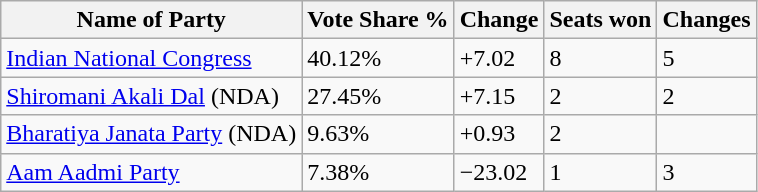<table class="wikitable sortable">
<tr>
<th>Name of Party</th>
<th>Vote Share %</th>
<th>Change</th>
<th>Seats won</th>
<th>Changes</th>
</tr>
<tr>
<td><a href='#'>Indian National Congress</a></td>
<td>40.12%</td>
<td>+7.02</td>
<td>8</td>
<td>5</td>
</tr>
<tr>
<td><a href='#'>Shiromani Akali Dal</a> (NDA)</td>
<td>27.45%</td>
<td>+7.15</td>
<td>2</td>
<td>2</td>
</tr>
<tr>
<td><a href='#'>Bharatiya Janata Party</a> (NDA)</td>
<td>9.63%</td>
<td>+0.93</td>
<td>2</td>
<td></td>
</tr>
<tr>
<td><a href='#'>Aam Aadmi Party</a></td>
<td>7.38%</td>
<td>−23.02</td>
<td>1</td>
<td>3</td>
</tr>
</table>
